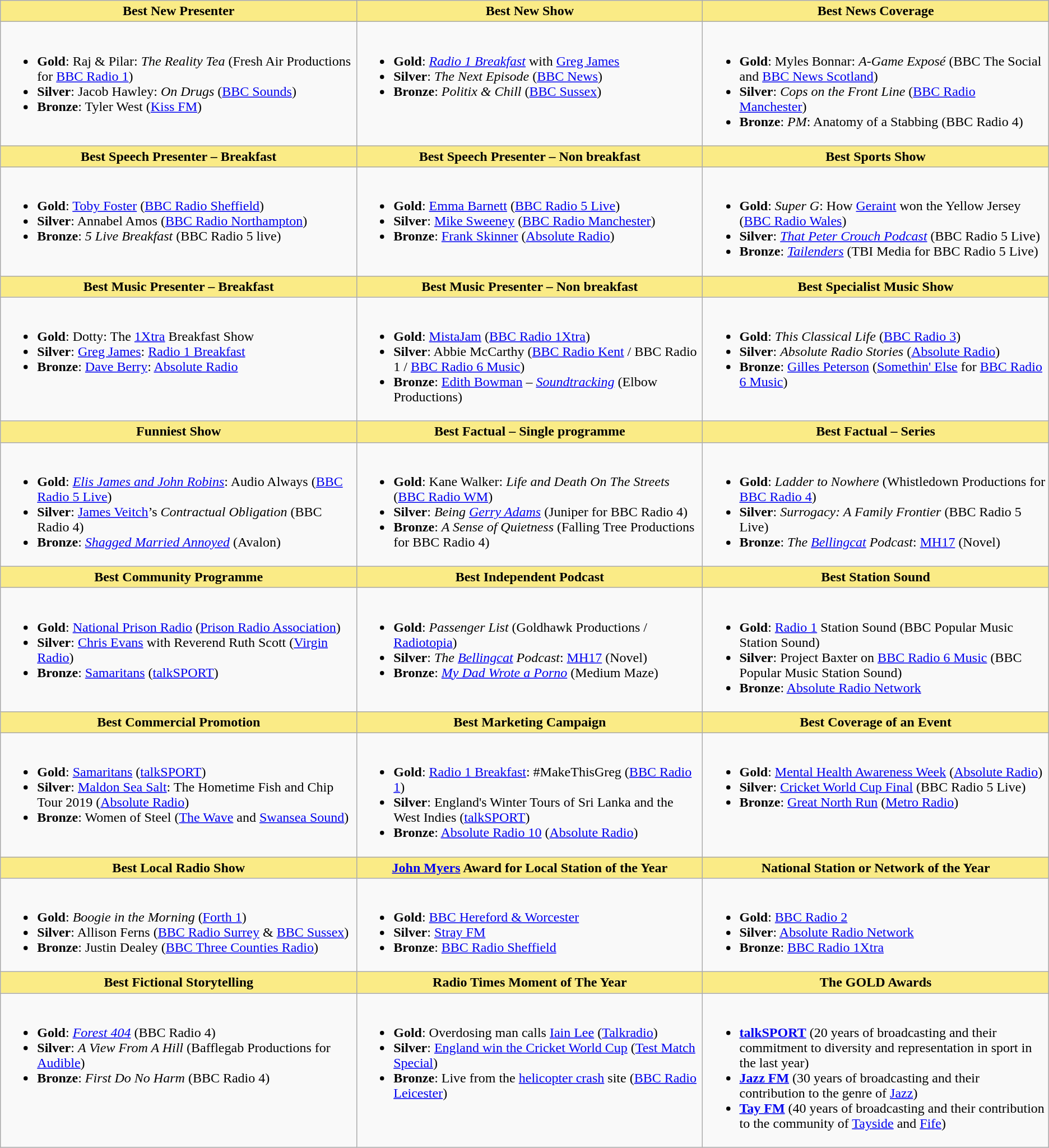<table class=wikitable style=font-size:100%>
<tr>
<th style="background:#FAEB86;" width="34%">Best New Presenter</th>
<th style="background:#FAEB86;" width="33%">Best New Show</th>
<th style="background:#FAEB86;" width="33%">Best News Coverage</th>
</tr>
<tr>
<td valign="top"><br><ul><li><strong>Gold</strong>: Raj & Pilar: <em>The Reality Tea</em> (Fresh Air Productions for <a href='#'>BBC Radio 1</a>)</li><li><strong>Silver</strong>: Jacob Hawley: <em>On Drugs</em> (<a href='#'>BBC Sounds</a>)</li><li><strong>Bronze</strong>: Tyler West (<a href='#'>Kiss FM</a>)</li></ul></td>
<td valign="top"><br><ul><li><strong>Gold</strong>: <em><a href='#'>Radio 1 Breakfast</a></em> with <a href='#'>Greg James</a></li><li><strong>Silver</strong>: <em>The Next Episode</em> (<a href='#'>BBC News</a>)</li><li><strong>Bronze</strong>: <em>Politix & Chill</em> (<a href='#'>BBC Sussex</a>)</li></ul></td>
<td valign="top"><br><ul><li><strong>Gold</strong>: Myles Bonnar: <em>A-Game Exposé</em> (BBC The Social and <a href='#'>BBC News Scotland</a>)</li><li><strong>Silver</strong>: <em>Cops on the Front Line</em> (<a href='#'>BBC Radio Manchester</a>)</li><li><strong>Bronze</strong>: <em>PM</em>: Anatomy of a Stabbing (BBC Radio 4)</li></ul></td>
</tr>
<tr>
<th style="background:#FAEB86;" width="34%">Best Speech Presenter – Breakfast</th>
<th style="background:#FAEB86;" width="33%">Best Speech Presenter – Non breakfast</th>
<th style="background:#FAEB86;" width="33%">Best Sports Show</th>
</tr>
<tr>
<td valign="top"><br><ul><li><strong>Gold</strong>: <a href='#'>Toby Foster</a> (<a href='#'>BBC Radio Sheffield</a>)</li><li><strong>Silver</strong>: Annabel Amos (<a href='#'>BBC Radio Northampton</a>)</li><li><strong>Bronze</strong>: <em>5 Live Breakfast</em> (BBC Radio 5 live)</li></ul></td>
<td valign="top"><br><ul><li><strong>Gold</strong>: <a href='#'>Emma Barnett</a> (<a href='#'>BBC Radio 5 Live</a>)</li><li><strong>Silver</strong>: <a href='#'>Mike Sweeney</a> (<a href='#'>BBC Radio Manchester</a>)</li><li><strong>Bronze</strong>: <a href='#'>Frank Skinner</a> (<a href='#'>Absolute Radio</a>)</li></ul></td>
<td valign="top"><br><ul><li><strong>Gold</strong>: <em>Super G</em>: How <a href='#'>Geraint</a> won the Yellow Jersey (<a href='#'>BBC Radio Wales</a>)</li><li><strong>Silver</strong>: <em><a href='#'>That Peter Crouch Podcast</a></em> (BBC Radio 5 Live)</li><li><strong>Bronze</strong>: <em><a href='#'>Tailenders</a></em> (TBI Media for BBC Radio 5 Live)</li></ul></td>
</tr>
<tr>
<th style="background:#FAEB86;" width="34%">Best Music Presenter – Breakfast</th>
<th style="background:#FAEB86;" width="33%">Best Music Presenter – Non breakfast</th>
<th style="background:#FAEB86;" width="33%">Best Specialist Music Show</th>
</tr>
<tr>
<td valign="top"><br><ul><li><strong>Gold</strong>: Dotty: The <a href='#'>1Xtra</a> Breakfast Show</li><li><strong>Silver</strong>: <a href='#'>Greg James</a>: <a href='#'>Radio 1 Breakfast</a></li><li><strong>Bronze</strong>: <a href='#'>Dave Berry</a>: <a href='#'>Absolute Radio</a></li></ul></td>
<td valign="top"><br><ul><li><strong>Gold</strong>: <a href='#'>MistaJam</a> (<a href='#'>BBC Radio 1Xtra</a>)</li><li><strong>Silver</strong>: Abbie McCarthy (<a href='#'>BBC Radio Kent</a> / BBC Radio 1 / <a href='#'>BBC Radio 6 Music</a>)</li><li><strong>Bronze</strong>: <a href='#'>Edith Bowman</a> <em>–</em> <em><a href='#'>Soundtracking</a></em> (Elbow Productions)</li></ul></td>
<td valign="top"><br><ul><li><strong>Gold</strong>: <em>This Classical Life</em> (<a href='#'>BBC Radio 3</a>)</li><li><strong>Silver</strong>: <em>Absolute Radio Stories</em> (<a href='#'>Absolute Radio</a>)</li><li><strong>Bronze</strong>: <a href='#'>Gilles Peterson</a> (<a href='#'>Somethin' Else</a> for <a href='#'>BBC Radio 6 Music</a>)</li></ul></td>
</tr>
<tr>
<th style="background:#FAEB86;" width="34%">Funniest Show</th>
<th style="background:#FAEB86;" width="33%">Best Factual – Single programme</th>
<th style="background:#FAEB86;" width="33%">Best Factual – Series</th>
</tr>
<tr>
<td valign="top"><br><ul><li><strong>Gold</strong>: <em><a href='#'>Elis James and John Robins</a></em>: Audio Always (<a href='#'>BBC Radio 5 Live</a>)</li><li><strong>Silver</strong>: <a href='#'>James Veitch</a>’s <em>Contractual Obligation</em> (BBC Radio 4)</li><li><strong>Bronze</strong>: <em><a href='#'>Shagged Married Annoyed</a></em> (Avalon)</li></ul></td>
<td valign="top"><br><ul><li><strong>Gold</strong>: Kane Walker: <em>Life and Death On The Streets</em> (<a href='#'>BBC Radio WM</a>)</li><li><strong>Silver</strong>: <em>Being <a href='#'>Gerry Adams</a></em> (Juniper for BBC Radio 4)</li><li><strong>Bronze</strong>: <em>A Sense of Quietness</em> (Falling Tree Productions for BBC Radio 4)</li></ul></td>
<td valign="top"><br><ul><li><strong>Gold</strong>: <em>Ladder to Nowhere</em> (Whistledown Productions for <a href='#'>BBC Radio 4</a>)</li><li><strong>Silver</strong>: <em>Surrogacy: A Family Frontier</em> (BBC Radio 5 Live)</li><li><strong>Bronze</strong>: <em>The <a href='#'>Bellingcat</a> Podcast</em>: <a href='#'>MH17</a> (Novel)</li></ul></td>
</tr>
<tr>
<th style="background:#FAEB86;" width="34%">Best Community Programme</th>
<th style="background:#FAEB86;" width="33%">Best Independent Podcast</th>
<th style="background:#FAEB86;" width="33%">Best Station Sound</th>
</tr>
<tr>
<td valign="top"><br><ul><li><strong>Gold</strong>: <a href='#'>National Prison Radio</a> (<a href='#'>Prison Radio Association</a>)</li><li><strong>Silver</strong>: <a href='#'>Chris Evans</a> with Reverend Ruth Scott (<a href='#'>Virgin Radio</a>)</li><li><strong>Bronze</strong>: <a href='#'>Samaritans</a> (<a href='#'>talkSPORT</a>)</li></ul></td>
<td valign="top"><br><ul><li><strong>Gold</strong>: <em>Passenger List</em> (Goldhawk Productions / <a href='#'>Radiotopia</a>)</li><li><strong>Silver</strong>: <em>The <a href='#'>Bellingcat</a> Podcast</em>: <a href='#'>MH17</a> (Novel)</li><li><strong>Bronze</strong>: <em><a href='#'>My Dad Wrote a Porno</a></em> (Medium Maze)</li></ul></td>
<td valign="top"><br><ul><li><strong>Gold</strong>: <a href='#'>Radio 1</a> Station Sound (BBC Popular Music Station Sound)</li><li><strong>Silver</strong>: Project Baxter on <a href='#'>BBC Radio 6 Music</a> (BBC Popular Music Station Sound)</li><li><strong>Bronze</strong>: <a href='#'>Absolute Radio Network</a></li></ul></td>
</tr>
<tr>
<th style="background:#FAEB86;" width="34%">Best Commercial Promotion</th>
<th style="background:#FAEB86;" width="33%">Best Marketing Campaign</th>
<th style="background:#FAEB86;" width="33%">Best Coverage of an Event</th>
</tr>
<tr>
<td valign="top"><br><ul><li><strong>Gold</strong>: <a href='#'>Samaritans</a> (<a href='#'>talkSPORT</a>)</li><li><strong>Silver</strong>: <a href='#'>Maldon Sea Salt</a>: The Hometime Fish and Chip Tour 2019 (<a href='#'>Absolute Radio</a>)</li><li><strong>Bronze</strong>: Women of Steel (<a href='#'>The Wave</a> and <a href='#'>Swansea Sound</a>)</li></ul></td>
<td valign="top"><br><ul><li><strong>Gold</strong>: <a href='#'>Radio 1 Breakfast</a>: #MakeThisGreg (<a href='#'>BBC Radio 1</a>)</li><li><strong>Silver</strong>: England's Winter Tours of Sri Lanka and the West Indies (<a href='#'>talkSPORT</a>)</li><li><strong>Bronze</strong>: <a href='#'>Absolute Radio 10</a> (<a href='#'>Absolute Radio</a>)</li></ul></td>
<td valign="top"><br><ul><li><strong>Gold</strong>: <a href='#'>Mental Health Awareness Week</a> (<a href='#'>Absolute Radio</a>)</li><li><strong>Silver</strong>: <a href='#'>Cricket World Cup Final</a> (BBC Radio 5 Live)</li><li><strong>Bronze</strong>: <a href='#'>Great North Run</a> (<a href='#'>Metro Radio</a>)</li></ul></td>
</tr>
<tr>
<th style="background:#FAEB86;" width="34%">Best Local Radio Show</th>
<th style="background:#FAEB86;" width="33%"><a href='#'>John Myers</a> Award for Local Station of the Year</th>
<th style="background:#FAEB86;" width="33%">National Station or Network of the Year</th>
</tr>
<tr>
<td valign="top"><br><ul><li><strong>Gold</strong>: <em>Boogie in the Morning</em> (<a href='#'>Forth 1</a>)</li><li><strong>Silver</strong>: Allison Ferns (<a href='#'>BBC Radio Surrey</a> & <a href='#'>BBC Sussex</a>)</li><li><strong>Bronze</strong>: Justin Dealey (<a href='#'>BBC Three Counties Radio</a>)</li></ul></td>
<td valign="top"><br><ul><li><strong>Gold</strong>: <a href='#'>BBC Hereford & Worcester</a></li><li><strong>Silver</strong>: <a href='#'>Stray FM</a></li><li><strong>Bronze</strong>: <a href='#'>BBC Radio Sheffield</a></li></ul></td>
<td valign="top"><br><ul><li><strong>Gold</strong>: <a href='#'>BBC Radio 2</a></li><li><strong>Silver</strong>: <a href='#'>Absolute Radio Network</a></li><li><strong>Bronze</strong>: <a href='#'>BBC Radio 1Xtra</a></li></ul></td>
</tr>
<tr>
<th style="background:#FAEB86;" width="34%">Best Fictional Storytelling</th>
<th style="background:#FAEB86;" width="33%">Radio Times Moment of The Year</th>
<th style="background:#FAEB86;" width="33%">The GOLD Awards</th>
</tr>
<tr>
<td valign="top"><br><ul><li><strong>Gold</strong>: <em><a href='#'>Forest 404</a></em> (BBC Radio 4)</li><li><strong>Silver</strong>: <em>A View From A Hill</em> (Bafflegab Productions for <a href='#'>Audible</a>)</li><li><strong>Bronze</strong>: <em>First Do No Harm</em> (BBC Radio 4)</li></ul></td>
<td valign="top"><br><ul><li><strong>Gold</strong>: Overdosing man calls <a href='#'>Iain Lee</a> (<a href='#'>Talkradio</a>)</li><li><strong>Silver</strong>: <a href='#'>England win the Cricket World Cup</a> (<a href='#'>Test Match Special</a>)</li><li><strong>Bronze</strong>: Live from the <a href='#'>helicopter crash</a> site (<a href='#'>BBC Radio Leicester</a>)</li></ul></td>
<td valign="top"><br><ul><li><strong><a href='#'>talkSPORT</a></strong> (20 years of broadcasting and their commitment to diversity and representation in sport in the last year)</li><li><strong><a href='#'>Jazz FM</a></strong> (30 years of broadcasting and their contribution to the genre of <a href='#'>Jazz</a>)</li><li><strong><a href='#'>Tay FM</a></strong> (40 years of broadcasting and their contribution to the community of <a href='#'>Tayside</a> and <a href='#'>Fife</a>)</li></ul></td>
</tr>
</table>
